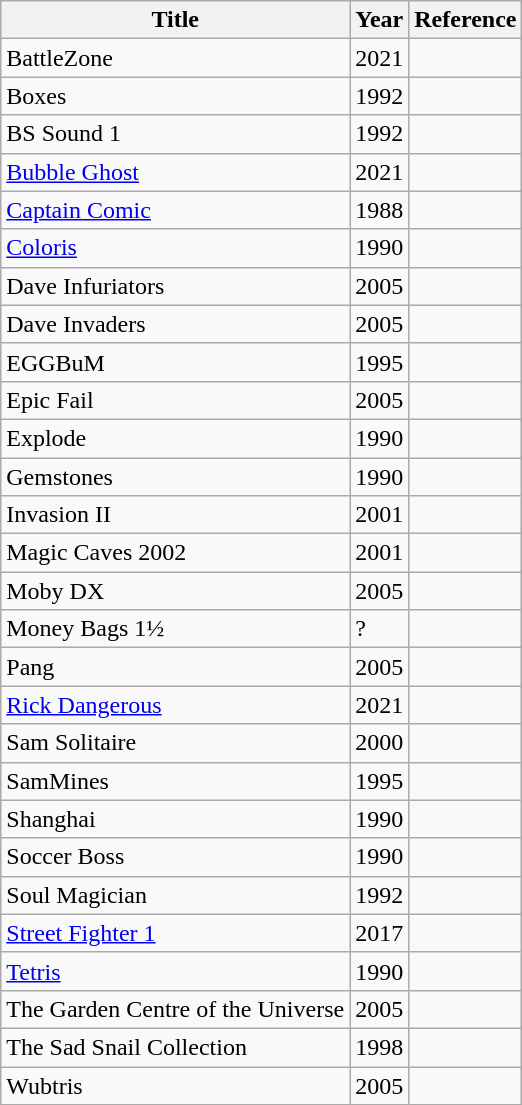<table class="wikitable sortable">
<tr>
<th>Title</th>
<th>Year</th>
<th>Reference</th>
</tr>
<tr>
<td>BattleZone</td>
<td>2021</td>
<td></td>
</tr>
<tr>
<td>Boxes</td>
<td>1992</td>
<td></td>
</tr>
<tr>
<td>BS Sound 1</td>
<td>1992</td>
<td></td>
</tr>
<tr>
<td><a href='#'>Bubble Ghost</a></td>
<td>2021</td>
<td></td>
</tr>
<tr>
<td><a href='#'>Captain Comic</a></td>
<td>1988</td>
<td></td>
</tr>
<tr>
<td><a href='#'>Coloris</a></td>
<td>1990</td>
<td></td>
</tr>
<tr>
<td>Dave Infuriators</td>
<td>2005</td>
<td></td>
</tr>
<tr>
<td>Dave Invaders</td>
<td>2005</td>
<td></td>
</tr>
<tr>
<td>EGGBuM</td>
<td>1995</td>
<td></td>
</tr>
<tr>
<td>Epic Fail</td>
<td>2005</td>
<td></td>
</tr>
<tr>
<td>Explode</td>
<td>1990</td>
<td></td>
</tr>
<tr>
<td>Gemstones</td>
<td>1990</td>
<td></td>
</tr>
<tr>
<td>Invasion II</td>
<td>2001</td>
<td></td>
</tr>
<tr>
<td>Magic Caves 2002</td>
<td>2001</td>
<td></td>
</tr>
<tr>
<td>Moby DX</td>
<td>2005</td>
<td></td>
</tr>
<tr>
<td>Money Bags 1½</td>
<td>?</td>
<td></td>
</tr>
<tr>
<td>Pang</td>
<td>2005</td>
<td></td>
</tr>
<tr>
<td><a href='#'>Rick Dangerous</a></td>
<td>2021</td>
<td></td>
</tr>
<tr>
<td>Sam Solitaire</td>
<td>2000</td>
<td></td>
</tr>
<tr>
<td>SamMines</td>
<td>1995</td>
<td></td>
</tr>
<tr>
<td>Shanghai</td>
<td>1990</td>
<td></td>
</tr>
<tr>
<td>Soccer Boss</td>
<td>1990</td>
<td></td>
</tr>
<tr>
<td>Soul Magician</td>
<td>1992</td>
<td></td>
</tr>
<tr>
<td><a href='#'>Street Fighter 1</a></td>
<td>2017</td>
<td></td>
</tr>
<tr>
<td><a href='#'>Tetris</a></td>
<td>1990</td>
<td></td>
</tr>
<tr>
<td>The Garden Centre of the Universe</td>
<td>2005</td>
<td></td>
</tr>
<tr>
<td>The Sad Snail Collection</td>
<td>1998</td>
<td></td>
</tr>
<tr>
<td>Wubtris</td>
<td>2005</td>
<td></td>
</tr>
</table>
